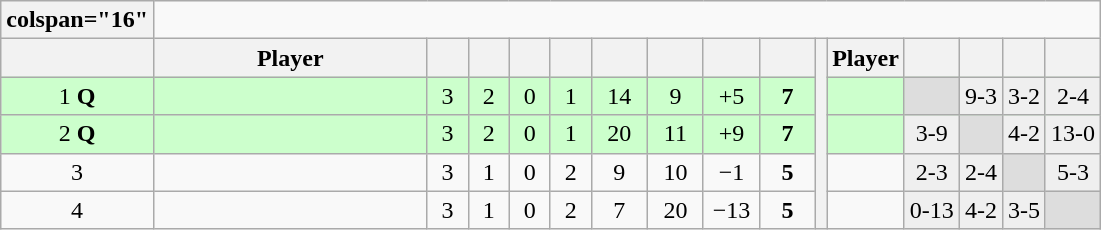<table class=wikitable style=text-align:center>
<tr>
<th>colspan="16" </th>
</tr>
<tr>
<th width=20 abbr=Position></th>
<th width=175>Player</th>
<th width=20 abbr=Played></th>
<th width=20 abbr=Won></th>
<th width=20 abbr=Drawn></th>
<th width=20 abbr=Lost></th>
<th width=30 abbr=Points for></th>
<th width=30 abbr=Points against></th>
<th width=30 abbr=Points difference></th>
<th width=30 abbr=Points></th>
<th rowspan="5" abbr=H2H></th>
<th>Player</th>
<th></th>
<th></th>
<th></th>
<th></th>
</tr>
<tr bgcolor=#CCFFCC>
<td>1 <strong>Q</strong></td>
<td align=left><strong></strong></td>
<td>3</td>
<td>2</td>
<td>0</td>
<td>1</td>
<td>14</td>
<td>9</td>
<td>+5</td>
<td><strong>7</strong></td>
<td></td>
<td bgcolor="#dddddd"> </td>
<td bgcolor="#efefef">9-3</td>
<td bgcolor="#efefef">3-2</td>
<td bgcolor="#efefef">2-4</td>
</tr>
<tr bgcolor=#CCFFCC>
<td>2 <strong>Q</strong> </td>
<td align=left><strong></strong></td>
<td>3</td>
<td>2</td>
<td>0</td>
<td>1</td>
<td>20</td>
<td>11</td>
<td>+9</td>
<td><strong>7</strong></td>
<td></td>
<td bgcolor="#efefef">3-9</td>
<td bgcolor="#dddddd"> </td>
<td bgcolor="#efefef">4-2</td>
<td bgcolor="#efefef">13-0</td>
</tr>
<tr>
<td>3 </td>
<td align=left></td>
<td>3</td>
<td>1</td>
<td>0</td>
<td>2</td>
<td>9</td>
<td>10</td>
<td>−1</td>
<td><strong>5</strong></td>
<td></td>
<td bgcolor="#efefef">2-3</td>
<td bgcolor="#efefef">2-4</td>
<td bgcolor="#dddddd"> </td>
<td bgcolor="#efefef">5-3</td>
</tr>
<tr>
<td>4 </td>
<td align=left></td>
<td>3</td>
<td>1</td>
<td>0</td>
<td>2</td>
<td>7</td>
<td>20</td>
<td>−13</td>
<td><strong>5</strong></td>
<td></td>
<td bgcolor="#efefef">0-13</td>
<td bgcolor="#efefef">4-2</td>
<td bgcolor="#efefef">3-5</td>
<td bgcolor="#dddddd"> </td>
</tr>
</table>
